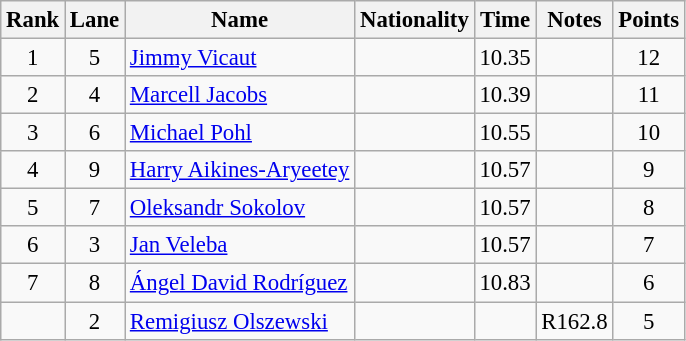<table class="wikitable sortable" style="text-align:center; font-size:95%">
<tr>
<th>Rank</th>
<th>Lane</th>
<th>Name</th>
<th>Nationality</th>
<th>Time</th>
<th>Notes</th>
<th>Points</th>
</tr>
<tr>
<td>1</td>
<td>5</td>
<td align=left><a href='#'>Jimmy Vicaut</a></td>
<td align=left></td>
<td>10.35</td>
<td></td>
<td>12</td>
</tr>
<tr>
<td>2</td>
<td>4</td>
<td align=left><a href='#'>Marcell Jacobs</a></td>
<td align=left></td>
<td>10.39</td>
<td></td>
<td>11</td>
</tr>
<tr>
<td>3</td>
<td>6</td>
<td align=left><a href='#'>Michael Pohl</a></td>
<td align=left></td>
<td>10.55</td>
<td></td>
<td>10</td>
</tr>
<tr>
<td>4</td>
<td>9</td>
<td align=left><a href='#'>Harry Aikines-Aryeetey</a></td>
<td align=left></td>
<td>10.57</td>
<td></td>
<td>9</td>
</tr>
<tr>
<td>5</td>
<td>7</td>
<td align=left><a href='#'>Oleksandr Sokolov</a></td>
<td align=left></td>
<td>10.57</td>
<td></td>
<td>8</td>
</tr>
<tr>
<td>6</td>
<td>3</td>
<td align=left><a href='#'>Jan Veleba</a></td>
<td align=left></td>
<td>10.57</td>
<td></td>
<td>7</td>
</tr>
<tr>
<td>7</td>
<td>8</td>
<td align=left><a href='#'>Ángel David Rodríguez</a></td>
<td align=left></td>
<td>10.83</td>
<td></td>
<td>6</td>
</tr>
<tr>
<td></td>
<td>2</td>
<td align=left><a href='#'>Remigiusz Olszewski</a></td>
<td align=left></td>
<td></td>
<td>R162.8</td>
<td>5</td>
</tr>
</table>
